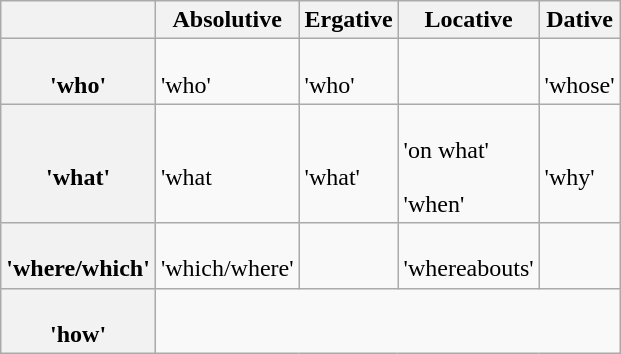<table class="wikitable">
<tr>
<th></th>
<th>Absolutive</th>
<th>Ergative</th>
<th>Locative</th>
<th>Dative</th>
</tr>
<tr>
<th><br>'who'</th>
<td><br>'who'</td>
<td><br>'who'</td>
<td></td>
<td><br>'whose'</td>
</tr>
<tr>
<th><br>'what'</th>
<td><br>'what</td>
<td><br>'what'</td>
<td><br>'on what'<br><br>'when'</td>
<td><br>'why'</td>
</tr>
<tr>
<th><br>'where/which'</th>
<td><br>'which/where'</td>
<td></td>
<td><br>'whereabouts'</td>
<td></td>
</tr>
<tr>
<th><br>'how'</th>
<td colspan="4"></td>
</tr>
</table>
